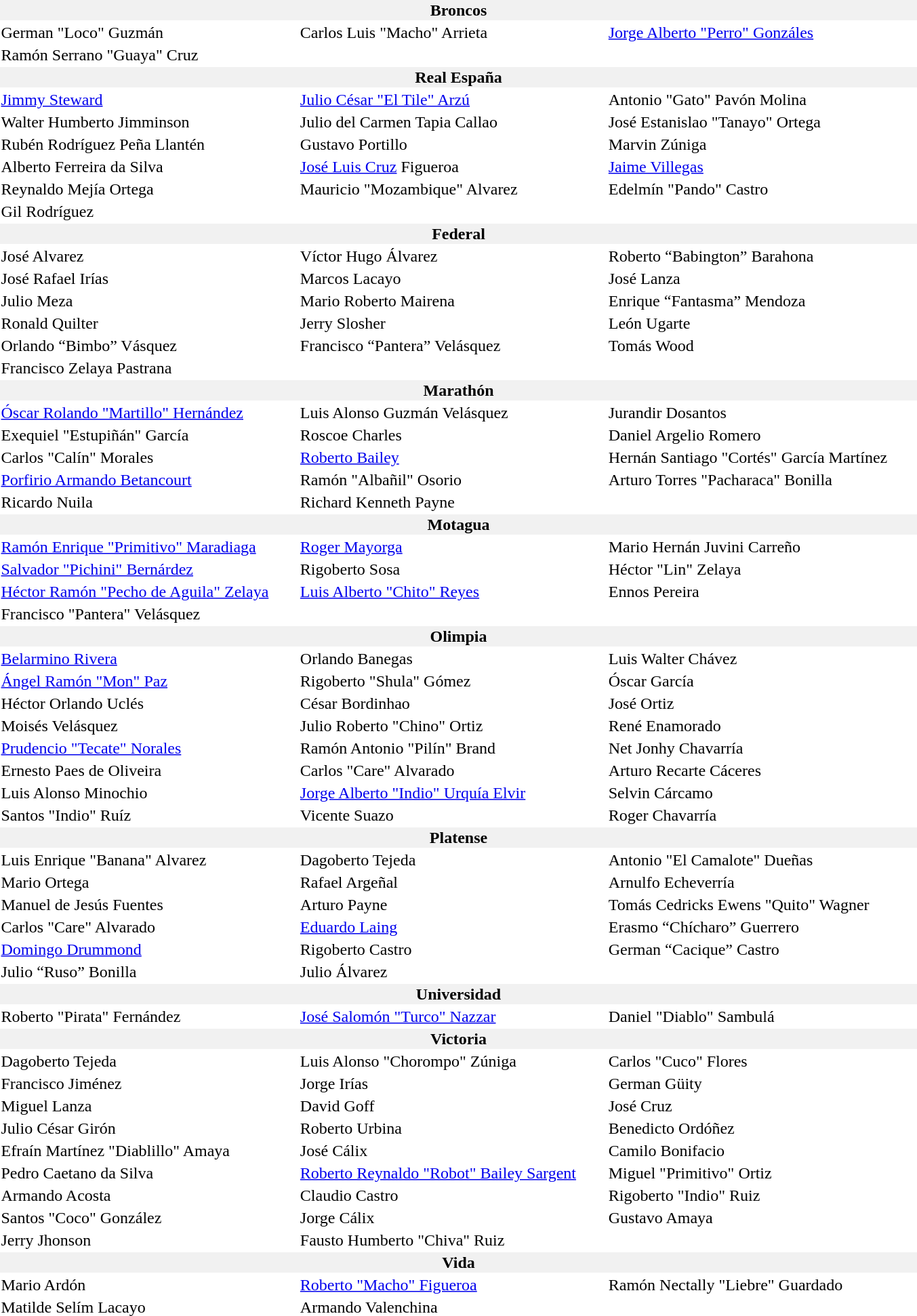<table border="0">
<tr bgcolor="f1f1f1">
<th width="900" colspan="3">Broncos</th>
</tr>
<tr>
<td> German "Loco" Guzmán</td>
<td> Carlos Luis "Macho" Arrieta</td>
<td> <a href='#'>Jorge Alberto "Perro" Gonzáles</a></td>
</tr>
<tr>
<td> Ramón Serrano "Guaya" Cruz</td>
<td></td>
<td></td>
</tr>
<tr bgcolor="f1f1f1">
<th colspan="3">Real España</th>
</tr>
<tr>
<td> <a href='#'>Jimmy Steward</a></td>
<td> <a href='#'>Julio César "El Tile" Arzú</a></td>
<td> Antonio "Gato" Pavón Molina</td>
</tr>
<tr>
<td> Walter Humberto Jimminson</td>
<td> Julio del Carmen Tapia Callao</td>
<td> José Estanislao "Tanayo" Ortega</td>
</tr>
<tr>
<td> Rubén Rodríguez Peña Llantén</td>
<td> Gustavo Portillo</td>
<td> Marvin Zúniga</td>
</tr>
<tr>
<td> Alberto Ferreira da Silva</td>
<td> <a href='#'>José Luis Cruz</a> Figueroa</td>
<td> <a href='#'>Jaime Villegas</a></td>
</tr>
<tr>
<td> Reynaldo Mejía Ortega</td>
<td> Mauricio "Mozambique" Alvarez</td>
<td> Edelmín "Pando" Castro</td>
</tr>
<tr>
<td> Gil Rodríguez</td>
<td></td>
<td></td>
</tr>
<tr bgcolor="f1f1f1">
<th colspan="3">Federal</th>
</tr>
<tr>
<td> José Alvarez</td>
<td> Víctor Hugo Álvarez</td>
<td> Roberto “Babington” Barahona</td>
</tr>
<tr>
<td> José Rafael Irías</td>
<td> Marcos Lacayo</td>
<td> José Lanza</td>
</tr>
<tr>
<td> Julio Meza</td>
<td> Mario Roberto Mairena</td>
<td> Enrique “Fantasma” Mendoza</td>
</tr>
<tr>
<td> Ronald Quilter</td>
<td> Jerry Slosher</td>
<td> León Ugarte</td>
</tr>
<tr>
<td> Orlando “Bimbo” Vásquez</td>
<td> Francisco “Pantera” Velásquez</td>
<td> Tomás Wood</td>
</tr>
<tr>
<td> Francisco Zelaya Pastrana</td>
<td></td>
<td></td>
</tr>
<tr bgcolor="f1f1f1">
<th colspan="3">Marathón</th>
</tr>
<tr>
<td> <a href='#'>Óscar Rolando "Martillo" Hernández</a></td>
<td> Luis Alonso Guzmán Velásquez</td>
<td> Jurandir Dosantos</td>
</tr>
<tr>
<td> Exequiel "Estupiñán" García</td>
<td> Roscoe Charles</td>
<td> Daniel Argelio Romero</td>
</tr>
<tr>
<td> Carlos "Calín" Morales</td>
<td> <a href='#'>Roberto Bailey</a></td>
<td> Hernán Santiago "Cortés" García Martínez</td>
</tr>
<tr>
<td> <a href='#'>Porfirio Armando Betancourt</a></td>
<td> Ramón "Albañil" Osorio</td>
<td> Arturo Torres "Pacharaca" Bonilla</td>
</tr>
<tr>
<td> Ricardo Nuila</td>
<td> Richard Kenneth Payne</td>
<td></td>
</tr>
<tr bgcolor="f1f1f1">
<th colspan="3">Motagua</th>
</tr>
<tr>
<td> <a href='#'>Ramón Enrique "Primitivo" Maradiaga</a></td>
<td> <a href='#'>Roger Mayorga</a></td>
<td> Mario Hernán Juvini Carreño</td>
</tr>
<tr>
<td> <a href='#'>Salvador "Pichini" Bernárdez</a></td>
<td> Rigoberto Sosa</td>
<td> Héctor "Lin" Zelaya</td>
</tr>
<tr>
<td> <a href='#'>Héctor Ramón "Pecho de Aguila" Zelaya</a></td>
<td> <a href='#'>Luis Alberto "Chito" Reyes</a></td>
<td> Ennos Pereira</td>
</tr>
<tr>
<td> Francisco "Pantera" Velásquez</td>
<td></td>
<td></td>
</tr>
<tr bgcolor="f1f1f1">
<th colspan="3">Olimpia</th>
</tr>
<tr>
<td> <a href='#'>Belarmino Rivera</a></td>
<td> Orlando Banegas</td>
<td> Luis Walter Chávez</td>
</tr>
<tr>
<td> <a href='#'>Ángel Ramón "Mon" Paz</a></td>
<td> Rigoberto "Shula" Gómez</td>
<td> Óscar García</td>
</tr>
<tr>
<td> Héctor Orlando Uclés</td>
<td> César Bordinhao</td>
<td> José Ortiz</td>
</tr>
<tr>
<td> Moisés Velásquez</td>
<td> Julio Roberto "Chino" Ortiz</td>
<td> René Enamorado</td>
</tr>
<tr>
<td> <a href='#'>Prudencio "Tecate" Norales</a></td>
<td> Ramón Antonio "Pilín" Brand</td>
<td> Net Jonhy Chavarría</td>
</tr>
<tr>
<td> Ernesto Paes de Oliveira</td>
<td> Carlos "Care" Alvarado</td>
<td> Arturo Recarte Cáceres</td>
</tr>
<tr>
<td> Luis Alonso Minochio</td>
<td> <a href='#'>Jorge Alberto "Indio" Urquía Elvir</a></td>
<td> Selvin Cárcamo</td>
</tr>
<tr>
<td> Santos "Indio" Ruíz</td>
<td> Vicente Suazo</td>
<td> Roger Chavarría</td>
</tr>
<tr bgcolor="f1f1f1">
<th colspan="3">Platense</th>
</tr>
<tr>
<td> Luis Enrique "Banana" Alvarez</td>
<td> Dagoberto Tejeda</td>
<td> Antonio "El Camalote" Dueñas</td>
</tr>
<tr>
<td> Mario Ortega</td>
<td> Rafael Argeñal</td>
<td> Arnulfo Echeverría</td>
</tr>
<tr>
<td> Manuel de Jesús Fuentes</td>
<td> Arturo Payne</td>
<td> Tomás Cedricks Ewens "Quito" Wagner</td>
</tr>
<tr>
<td> Carlos "Care" Alvarado</td>
<td> <a href='#'>Eduardo Laing</a></td>
<td> Erasmo “Chícharo” Guerrero</td>
</tr>
<tr>
<td> <a href='#'>Domingo Drummond</a></td>
<td> Rigoberto Castro</td>
<td> German “Cacique” Castro</td>
</tr>
<tr>
<td> Julio “Ruso” Bonilla</td>
<td> Julio Álvarez</td>
<td></td>
</tr>
<tr bgcolor="f1f1f1">
<th colspan="3">Universidad</th>
</tr>
<tr>
<td> Roberto "Pirata" Fernández</td>
<td> <a href='#'>José Salomón "Turco" Nazzar</a></td>
<td> Daniel "Diablo" Sambulá</td>
</tr>
<tr bgcolor="f1f1f1">
<th colspan="3">Victoria</th>
</tr>
<tr>
<td> Dagoberto Tejeda</td>
<td> Luis Alonso "Chorompo" Zúniga</td>
<td> Carlos "Cuco" Flores</td>
</tr>
<tr>
<td> Francisco Jiménez</td>
<td> Jorge Irías</td>
<td> German Güity</td>
</tr>
<tr>
<td> Miguel Lanza</td>
<td> David Goff</td>
<td> José Cruz</td>
</tr>
<tr>
<td> Julio César Girón</td>
<td> Roberto Urbina</td>
<td> Benedicto Ordóñez</td>
</tr>
<tr>
<td> Efraín Martínez "Diablillo" Amaya</td>
<td> José Cálix</td>
<td> Camilo Bonifacio</td>
</tr>
<tr>
<td> Pedro Caetano da Silva</td>
<td> <a href='#'>Roberto Reynaldo "Robot" Bailey Sargent</a></td>
<td> Miguel "Primitivo" Ortiz</td>
</tr>
<tr>
<td> Armando Acosta</td>
<td> Claudio Castro</td>
<td> Rigoberto "Indio" Ruiz</td>
</tr>
<tr>
<td> Santos "Coco" González</td>
<td> Jorge Cálix</td>
<td> Gustavo Amaya</td>
</tr>
<tr>
<td> Jerry Jhonson</td>
<td> Fausto Humberto "Chiva" Ruiz</td>
<td></td>
</tr>
<tr bgcolor="f1f1f1">
<th colspan="3">Vida</th>
</tr>
<tr>
<td> Mario Ardón</td>
<td> <a href='#'>Roberto "Macho" Figueroa</a></td>
<td> Ramón Nectally "Liebre" Guardado</td>
</tr>
<tr>
<td> Matilde Selím Lacayo</td>
<td> Armando Valenchina</td>
</tr>
</table>
